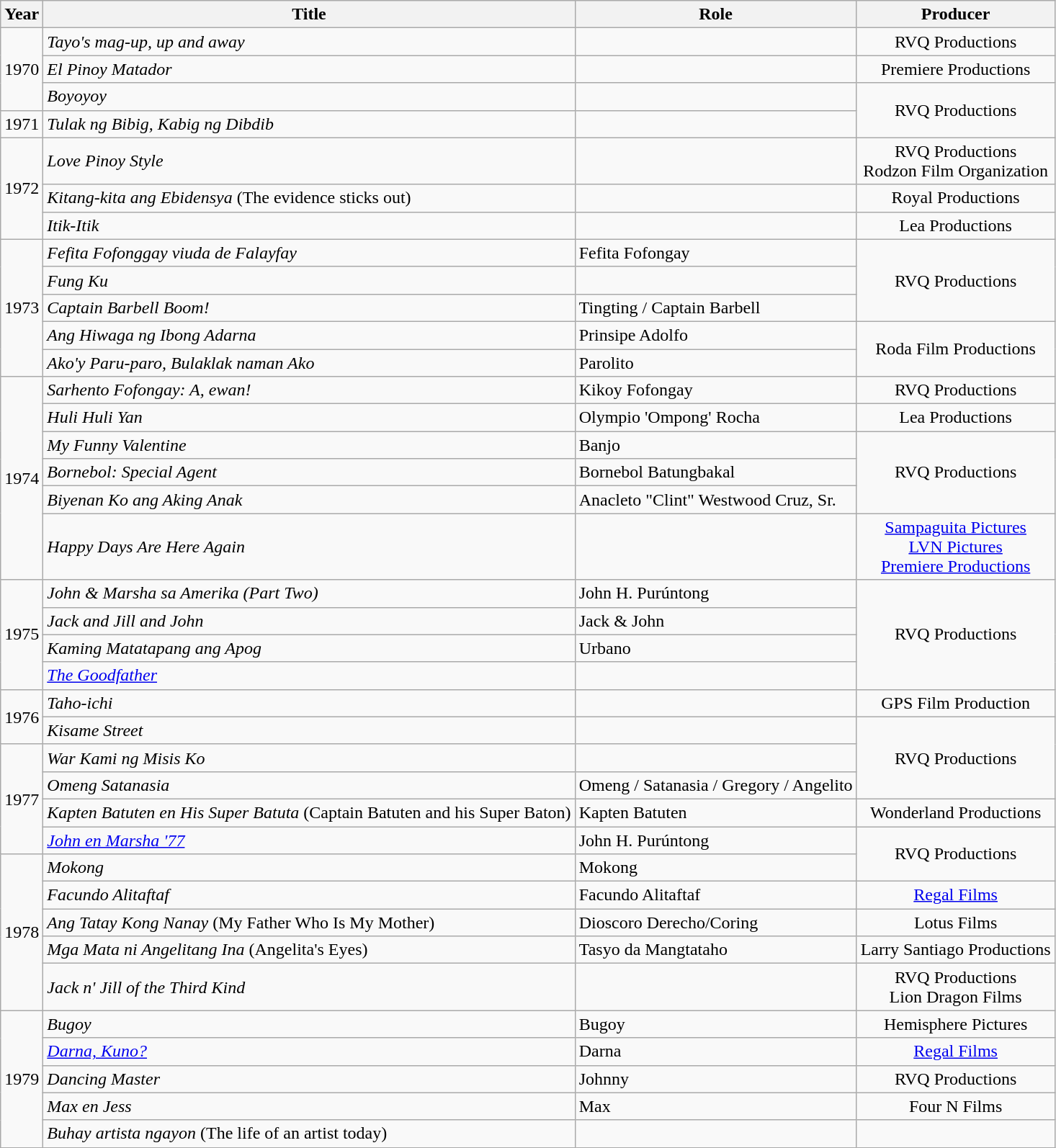<table class="wikitable">
<tr>
<th>Year</th>
<th>Title</th>
<th>Role</th>
<th>Producer</th>
</tr>
<tr>
<td rowspan="3">1970</td>
<td><em>Tayo's mag-up, up and away</em></td>
<td></td>
<td style="text-align:center;">RVQ Productions</td>
</tr>
<tr>
<td><em>El Pinoy Matador</em></td>
<td></td>
<td style="text-align:center;">Premiere Productions</td>
</tr>
<tr>
<td><em>Boyoyoy</em></td>
<td></td>
<td rowspan="2" style="text-align:center;">RVQ Productions</td>
</tr>
<tr>
<td>1971</td>
<td><em>Tulak ng Bibig, Kabig ng Dibdib</em></td>
<td></td>
</tr>
<tr>
<td rowspan="3">1972</td>
<td><em>Love Pinoy Style</em></td>
<td></td>
<td style="text-align:center;">RVQ Productions<br>Rodzon Film Organization</td>
</tr>
<tr>
<td><em>Kitang-kita ang Ebidensya</em> (The evidence sticks out)</td>
<td></td>
<td style="text-align:center;">Royal Productions</td>
</tr>
<tr>
<td><em>Itik-Itik</em></td>
<td></td>
<td style="text-align:center;">Lea Productions</td>
</tr>
<tr>
<td rowspan="5">1973</td>
<td><em>Fefita Fofonggay viuda de Falayfay</em></td>
<td>Fefita Fofongay</td>
<td rowspan="3" style="text-align:center;">RVQ Productions</td>
</tr>
<tr>
<td><em>Fung Ku</em></td>
<td></td>
</tr>
<tr>
<td><em>Captain Barbell Boom!</em></td>
<td>Tingting / Captain Barbell</td>
</tr>
<tr>
<td><em>Ang Hiwaga ng Ibong Adarna</em></td>
<td>Prinsipe Adolfo</td>
<td rowspan="2" style="text-align:center;">Roda Film Productions</td>
</tr>
<tr>
<td><em>Ako'y Paru-paro, Bulaklak naman Ako</em></td>
<td>Parolito</td>
</tr>
<tr>
<td rowspan="6">1974</td>
<td><em>Sarhento Fofongay: A, ewan!</em></td>
<td>Kikoy Fofongay</td>
<td style="text-align:center;">RVQ Productions</td>
</tr>
<tr>
<td><em>Huli Huli Yan</em></td>
<td>Olympio 'Ompong' Rocha</td>
<td style="text-align:center;">Lea Productions</td>
</tr>
<tr>
<td><em>My Funny Valentine</em></td>
<td>Banjo</td>
<td rowspan="3" style="text-align:center;">RVQ Productions</td>
</tr>
<tr>
<td><em>Bornebol: Special Agent</em></td>
<td>Bornebol Batungbakal</td>
</tr>
<tr>
<td><em>Biyenan Ko ang Aking Anak</em></td>
<td>Anacleto "Clint" Westwood Cruz, Sr.</td>
</tr>
<tr>
<td><em>Happy Days Are Here Again</em></td>
<td></td>
<td style="text-align:center;"><a href='#'>Sampaguita Pictures</a><br><a href='#'>LVN Pictures</a><br><a href='#'>Premiere Productions</a></td>
</tr>
<tr>
<td rowspan="4">1975</td>
<td><em>John & Marsha sa Amerika (Part Two)</em></td>
<td>John H. Purúntong</td>
<td rowspan="4" style="text-align:center;">RVQ Productions</td>
</tr>
<tr>
<td><em>Jack and Jill and John</em></td>
<td>Jack & John</td>
</tr>
<tr>
<td><em>Kaming Matatapang ang Apog</em></td>
<td>Urbano</td>
</tr>
<tr>
<td><em><a href='#'>The Goodfather</a></em></td>
<td></td>
</tr>
<tr>
<td rowspan="2">1976</td>
<td><em>Taho-ichi</em></td>
<td></td>
<td style="text-align:center;">GPS Film Production</td>
</tr>
<tr>
<td><em>Kisame Street</em></td>
<td></td>
<td rowspan="3" style="text-align:center;">RVQ Productions</td>
</tr>
<tr>
<td rowspan="4">1977</td>
<td><em>War Kami ng Misis Ko</em></td>
<td></td>
</tr>
<tr>
<td><em>Omeng Satanasia</em></td>
<td>Omeng / Satanasia / Gregory / Angelito</td>
</tr>
<tr>
<td><em>Kapten Batuten en His Super Batuta</em> (Captain Batuten and his Super Baton)</td>
<td>Kapten Batuten</td>
<td style="text-align:center;">Wonderland Productions</td>
</tr>
<tr>
<td><em><a href='#'>John en Marsha '77</a></em></td>
<td>John H. Purúntong</td>
<td rowspan="2" style="text-align:center;">RVQ Productions</td>
</tr>
<tr>
<td rowspan="5">1978</td>
<td><em>Mokong</em></td>
<td>Mokong</td>
</tr>
<tr>
<td><em>Facundo Alitaftaf</em></td>
<td>Facundo Alitaftaf</td>
<td style="text-align:center;"><a href='#'>Regal Films</a></td>
</tr>
<tr>
<td><em>Ang Tatay Kong Nanay</em> (My Father Who Is My Mother)</td>
<td>Dioscoro Derecho/Coring</td>
<td style="text-align:center;">Lotus Films</td>
</tr>
<tr>
<td><em>Mga Mata ni Angelitang Ina</em> (Angelita's Eyes)</td>
<td>Tasyo da Mangtataho</td>
<td style="text-align:center;">Larry Santiago Productions</td>
</tr>
<tr>
<td><em>Jack n' Jill of the Third Kind</em></td>
<td></td>
<td style="text-align:center;">RVQ Productions<br>Lion Dragon Films</td>
</tr>
<tr>
<td rowspan="5">1979</td>
<td><em>Bugoy</em></td>
<td>Bugoy</td>
<td style="text-align:center;">Hemisphere Pictures</td>
</tr>
<tr>
<td><em><a href='#'>Darna, Kuno?</a></em></td>
<td>Darna</td>
<td style="text-align:center;"><a href='#'>Regal Films</a></td>
</tr>
<tr>
<td><em>Dancing Master</em></td>
<td>Johnny</td>
<td style="text-align:center;">RVQ Productions</td>
</tr>
<tr>
<td><em>Max en Jess</em></td>
<td>Max</td>
<td style="text-align:center;">Four N Films</td>
</tr>
<tr>
<td><em>Buhay artista ngayon</em> (The life of an artist today)</td>
<td></td>
<td></td>
</tr>
</table>
